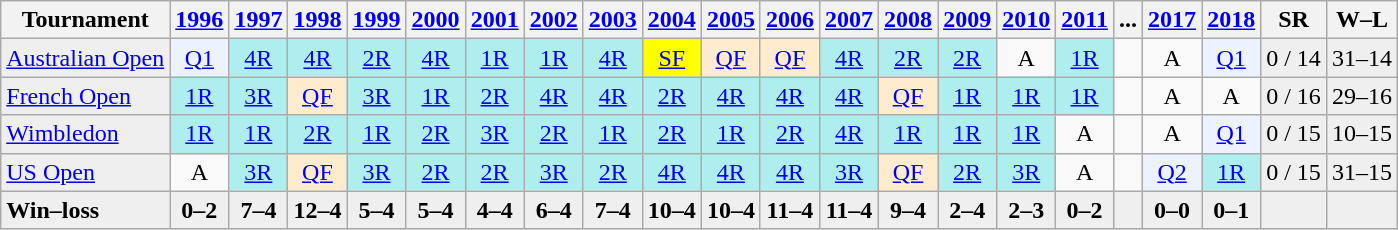<table class="wikitable" style=text-align:center;>
<tr>
<th>Tournament</th>
<th><a href='#'>1996</a></th>
<th><a href='#'>1997</a></th>
<th><a href='#'>1998</a></th>
<th><a href='#'>1999</a></th>
<th><a href='#'>2000</a></th>
<th><a href='#'>2001</a></th>
<th><a href='#'>2002</a></th>
<th><a href='#'>2003</a></th>
<th><a href='#'>2004</a></th>
<th><a href='#'>2005</a></th>
<th><a href='#'>2006</a></th>
<th><a href='#'>2007</a></th>
<th><a href='#'>2008</a></th>
<th><a href='#'>2009</a></th>
<th><a href='#'>2010</a></th>
<th><a href='#'>2011</a></th>
<th>...</th>
<th><a href='#'>2017</a></th>
<th><a href='#'>2018</a></th>
<th>SR</th>
<th>W–L</th>
</tr>
<tr>
<td bgcolor="efefef" align="left"><a href='#'>Australian Open</a></td>
<td bgcolor="ecf2ff"><a href='#'>Q1</a></td>
<td bgcolor="afeeee"><a href='#'>4R</a></td>
<td bgcolor="afeeee"><a href='#'>4R</a></td>
<td bgcolor="afeeee"><a href='#'>2R</a></td>
<td bgcolor="afeeee"><a href='#'>4R</a></td>
<td bgcolor="afeeee"><a href='#'>1R</a></td>
<td bgcolor="afeeee"><a href='#'>1R</a></td>
<td bgcolor="afeeee"><a href='#'>4R</a></td>
<td bgcolor="yellow"><a href='#'>SF</a></td>
<td bgcolor="ffebcd"><a href='#'>QF</a></td>
<td bgcolor="ffebcd"><a href='#'>QF</a></td>
<td bgcolor="afeeee"><a href='#'>4R</a></td>
<td bgcolor="afeeee"><a href='#'>2R</a></td>
<td bgcolor="afeeee"><a href='#'>2R</a></td>
<td>A</td>
<td bgcolor="afeeee"><a href='#'>1R</a></td>
<td></td>
<td>A</td>
<td bgcolor="ecf2ff"><a href='#'>Q1</a></td>
<td bgcolor="efefef">0 / 14</td>
<td bgcolor="efefef">31–14</td>
</tr>
<tr>
<td bgcolor="efefef" align="left"><a href='#'>French Open</a></td>
<td bgcolor="afeeee"><a href='#'>1R</a></td>
<td bgcolor="afeeee"><a href='#'>3R</a></td>
<td bgcolor="ffebcd"><a href='#'>QF</a></td>
<td bgcolor="afeeee"><a href='#'>3R</a></td>
<td bgcolor="afeeee"><a href='#'>1R</a></td>
<td bgcolor="afeeee"><a href='#'>2R</a></td>
<td bgcolor="afeeee"><a href='#'>4R</a></td>
<td bgcolor="afeeee"><a href='#'>4R</a></td>
<td bgcolor="afeeee"><a href='#'>2R</a></td>
<td bgcolor="afeeee"><a href='#'>4R</a></td>
<td bgcolor="afeeee"><a href='#'>4R</a></td>
<td bgcolor="afeeee"><a href='#'>4R</a></td>
<td bgcolor="ffebcd"><a href='#'>QF</a></td>
<td bgcolor="afeeee"><a href='#'>1R</a></td>
<td bgcolor="afeeee"><a href='#'>1R</a></td>
<td bgcolor="afeeee"><a href='#'>1R</a></td>
<td></td>
<td>A</td>
<td>A</td>
<td bgcolor="efefef">0 / 16</td>
<td bgcolor="efefef">29–16</td>
</tr>
<tr>
<td bgcolor="efefef" align="left"><a href='#'>Wimbledon</a></td>
<td bgcolor="afeeee"><a href='#'>1R</a></td>
<td bgcolor="afeeee"><a href='#'>1R</a></td>
<td bgcolor="afeeee"><a href='#'>2R</a></td>
<td bgcolor="afeeee"><a href='#'>1R</a></td>
<td bgcolor="afeeee"><a href='#'>2R</a></td>
<td bgcolor="afeeee"><a href='#'>3R</a></td>
<td bgcolor="afeeee"><a href='#'>2R</a></td>
<td bgcolor="afeeee"><a href='#'>1R</a></td>
<td bgcolor="afeeee"><a href='#'>2R</a></td>
<td bgcolor="afeeee"><a href='#'>1R</a></td>
<td bgcolor="afeeee"><a href='#'>2R</a></td>
<td bgcolor="afeeee"><a href='#'>4R</a></td>
<td bgcolor="afeeee"><a href='#'>1R</a></td>
<td bgcolor="afeeee"><a href='#'>1R</a></td>
<td bgcolor="afeeee"><a href='#'>1R</a></td>
<td>A</td>
<td></td>
<td>A</td>
<td bgcolor="ecf2ff"><a href='#'>Q1</a></td>
<td bgcolor="efefef">0 / 15</td>
<td bgcolor="efefef">10–15</td>
</tr>
<tr>
<td bgcolor="efefef" align="left"><a href='#'>US Open</a></td>
<td>A</td>
<td bgcolor="afeeee"><a href='#'>3R</a></td>
<td bgcolor="ffebcd"><a href='#'>QF</a></td>
<td bgcolor="afeeee"><a href='#'>3R</a></td>
<td bgcolor="afeeee"><a href='#'>2R</a></td>
<td bgcolor="afeeee"><a href='#'>2R</a></td>
<td bgcolor="afeeee"><a href='#'>3R</a></td>
<td bgcolor="afeeee"><a href='#'>2R</a></td>
<td bgcolor="afeeee"><a href='#'>4R</a></td>
<td bgcolor="afeeee"><a href='#'>4R</a></td>
<td bgcolor="afeeee"><a href='#'>4R</a></td>
<td bgcolor="afeeee"><a href='#'>3R</a></td>
<td bgcolor="ffebcd"><a href='#'>QF</a></td>
<td bgcolor="afeeee"><a href='#'>2R</a></td>
<td bgcolor="afeeee"><a href='#'>3R</a></td>
<td>A</td>
<td></td>
<td bgcolor="ecf2ff"><a href='#'>Q2</a></td>
<td bgcolor="afeeee"><a href='#'>1R</a></td>
<td bgcolor="efefef">0 / 15</td>
<td bgcolor="efefef">31–15</td>
</tr>
<tr style="font-weight:bold; background:#efefef;">
<td style="text-align:left;">Win–loss</td>
<td>0–2</td>
<td>7–4</td>
<td>12–4</td>
<td>5–4</td>
<td>5–4</td>
<td>4–4</td>
<td>6–4</td>
<td>7–4</td>
<td>10–4</td>
<td>10–4</td>
<td>11–4</td>
<td>11–4</td>
<td>9–4</td>
<td>2–4</td>
<td>2–3</td>
<td>0–2</td>
<td></td>
<td>0–0</td>
<td>0–1</td>
<td></td>
<td></td>
</tr>
</table>
